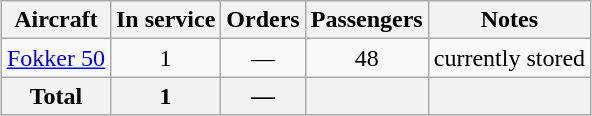<table class="wikitable" style="border-collapse:collapse;text-align:center;margin:auto;">
<tr>
<th>Aircraft</th>
<th>In service</th>
<th>Orders</th>
<th>Passengers</th>
<th>Notes</th>
</tr>
<tr>
<td><a href='#'>Fokker 50</a></td>
<td>1</td>
<td>—</td>
<td>48</td>
<td>currently stored</td>
</tr>
<tr>
<th>Total</th>
<th>1</th>
<th>—</th>
<th></th>
<th></th>
</tr>
</table>
